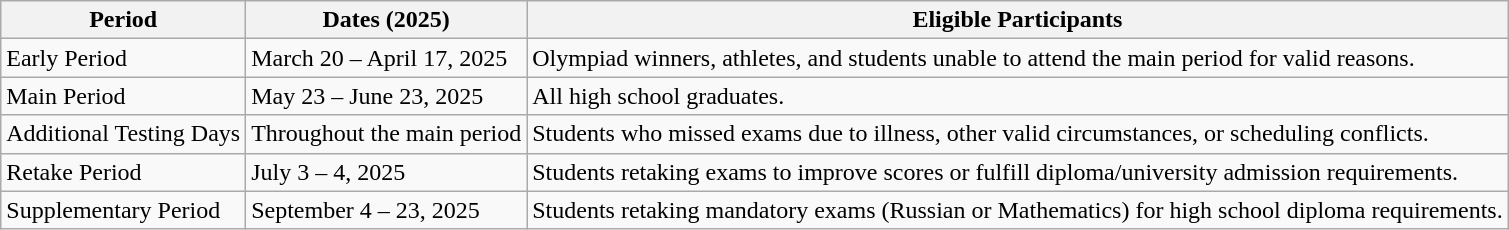<table class="wikitable">
<tr>
<th>Period</th>
<th>Dates (2025)</th>
<th>Eligible Participants</th>
</tr>
<tr>
<td>Early Period</td>
<td>March 20 – April 17, 2025</td>
<td>Olympiad winners, athletes, and students unable to attend the main period for valid reasons.</td>
</tr>
<tr>
<td>Main Period</td>
<td>May 23 – June 23, 2025</td>
<td>All high school graduates.</td>
</tr>
<tr>
<td>Additional Testing Days</td>
<td>Throughout the main period</td>
<td>Students who missed exams due to illness, other valid circumstances, or scheduling conflicts.</td>
</tr>
<tr>
<td>Retake Period</td>
<td>July 3 – 4, 2025</td>
<td>Students retaking exams to improve scores or fulfill diploma/university admission requirements.</td>
</tr>
<tr>
<td>Supplementary Period</td>
<td>September 4 – 23, 2025</td>
<td>Students retaking mandatory exams (Russian or Mathematics) for high school diploma requirements.</td>
</tr>
</table>
